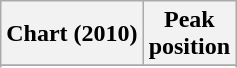<table class="wikitable plainrowheaders">
<tr>
<th scope="col">Chart (2010)</th>
<th scope="col">Peak<br>position</th>
</tr>
<tr>
</tr>
<tr>
</tr>
</table>
